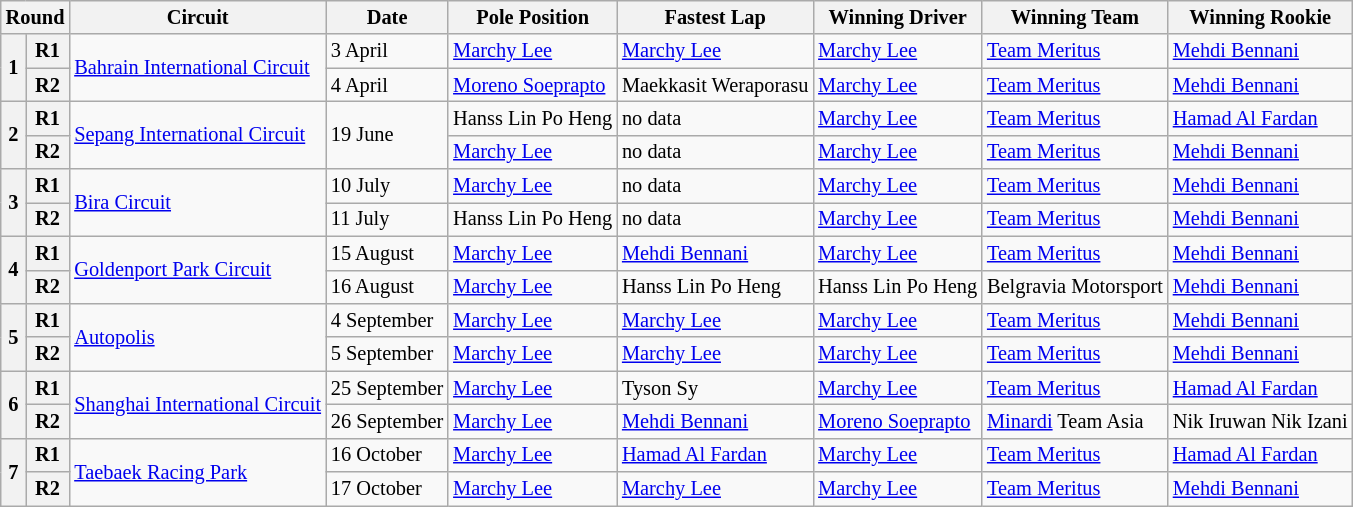<table class="wikitable" style="font-size: 85%">
<tr>
<th colspan=2>Round</th>
<th>Circuit</th>
<th>Date</th>
<th>Pole Position</th>
<th>Fastest Lap</th>
<th>Winning Driver</th>
<th>Winning Team</th>
<th>Winning Rookie</th>
</tr>
<tr>
<th rowspan=2>1</th>
<th>R1</th>
<td rowspan=2> <a href='#'>Bahrain International Circuit</a></td>
<td>3 April</td>
<td> <a href='#'>Marchy Lee</a></td>
<td> <a href='#'>Marchy Lee</a></td>
<td> <a href='#'>Marchy Lee</a></td>
<td> <a href='#'>Team Meritus</a></td>
<td> <a href='#'>Mehdi Bennani</a></td>
</tr>
<tr>
<th>R2</th>
<td>4 April</td>
<td> <a href='#'>Moreno Soeprapto</a></td>
<td nowrap> Maekkasit Weraporasu</td>
<td> <a href='#'>Marchy Lee</a></td>
<td> <a href='#'>Team Meritus</a></td>
<td> <a href='#'>Mehdi Bennani</a></td>
</tr>
<tr>
<th rowspan=2>2</th>
<th>R1</th>
<td rowspan=2> <a href='#'>Sepang International Circuit</a></td>
<td rowspan=2>19 June</td>
<td nowrap> Hanss Lin Po Heng</td>
<td>no data</td>
<td> <a href='#'>Marchy Lee</a></td>
<td> <a href='#'>Team Meritus</a></td>
<td> <a href='#'>Hamad Al Fardan</a></td>
</tr>
<tr>
<th>R2</th>
<td> <a href='#'>Marchy Lee</a></td>
<td>no data</td>
<td> <a href='#'>Marchy Lee</a></td>
<td> <a href='#'>Team Meritus</a></td>
<td> <a href='#'>Mehdi Bennani</a></td>
</tr>
<tr>
<th rowspan=2>3</th>
<th>R1</th>
<td rowspan=2> <a href='#'>Bira Circuit</a></td>
<td>10 July</td>
<td> <a href='#'>Marchy Lee</a></td>
<td>no data</td>
<td> <a href='#'>Marchy Lee</a></td>
<td> <a href='#'>Team Meritus</a></td>
<td> <a href='#'>Mehdi Bennani</a></td>
</tr>
<tr>
<th>R2</th>
<td>11 July</td>
<td> Hanss Lin Po Heng</td>
<td>no data</td>
<td> <a href='#'>Marchy Lee</a></td>
<td> <a href='#'>Team Meritus</a></td>
<td> <a href='#'>Mehdi Bennani</a></td>
</tr>
<tr>
<th rowspan=2>4</th>
<th>R1</th>
<td rowspan=2> <a href='#'>Goldenport Park Circuit</a></td>
<td>15 August</td>
<td> <a href='#'>Marchy Lee</a></td>
<td> <a href='#'>Mehdi Bennani</a></td>
<td> <a href='#'>Marchy Lee</a></td>
<td> <a href='#'>Team Meritus</a></td>
<td> <a href='#'>Mehdi Bennani</a></td>
</tr>
<tr>
<th>R2</th>
<td>16 August</td>
<td> <a href='#'>Marchy Lee</a></td>
<td nowrap> Hanss Lin Po Heng</td>
<td nowrap> Hanss Lin Po Heng</td>
<td nowrap> Belgravia Motorsport</td>
<td> <a href='#'>Mehdi Bennani</a></td>
</tr>
<tr>
<th rowspan=2>5</th>
<th>R1</th>
<td rowspan=2> <a href='#'>Autopolis</a></td>
<td>4 September</td>
<td> <a href='#'>Marchy Lee</a></td>
<td> <a href='#'>Marchy Lee</a></td>
<td> <a href='#'>Marchy Lee</a></td>
<td> <a href='#'>Team Meritus</a></td>
<td> <a href='#'>Mehdi Bennani</a></td>
</tr>
<tr>
<th>R2</th>
<td>5 September</td>
<td> <a href='#'>Marchy Lee</a></td>
<td> <a href='#'>Marchy Lee</a></td>
<td> <a href='#'>Marchy Lee</a></td>
<td> <a href='#'>Team Meritus</a></td>
<td> <a href='#'>Mehdi Bennani</a></td>
</tr>
<tr>
<th rowspan=2>6</th>
<th>R1</th>
<td rowspan=2 nowrap> <a href='#'>Shanghai International Circuit</a></td>
<td nowrap>25 September</td>
<td> <a href='#'>Marchy Lee</a></td>
<td> Tyson Sy</td>
<td> <a href='#'>Marchy Lee</a></td>
<td> <a href='#'>Team Meritus</a></td>
<td> <a href='#'>Hamad Al Fardan</a></td>
</tr>
<tr>
<th>R2</th>
<td>26 September</td>
<td> <a href='#'>Marchy Lee</a></td>
<td> <a href='#'>Mehdi Bennani</a></td>
<td> <a href='#'>Moreno Soeprapto</a></td>
<td nowrap> <a href='#'>Minardi</a> Team Asia</td>
<td nowrap> Nik Iruwan Nik Izani</td>
</tr>
<tr>
<th rowspan=2>7</th>
<th>R1</th>
<td rowspan=2> <a href='#'>Taebaek Racing Park</a></td>
<td>16 October</td>
<td> <a href='#'>Marchy Lee</a></td>
<td> <a href='#'>Hamad Al Fardan</a></td>
<td> <a href='#'>Marchy Lee</a></td>
<td> <a href='#'>Team Meritus</a></td>
<td> <a href='#'>Hamad Al Fardan</a></td>
</tr>
<tr>
<th>R2</th>
<td>17 October</td>
<td> <a href='#'>Marchy Lee</a></td>
<td> <a href='#'>Marchy Lee</a></td>
<td> <a href='#'>Marchy Lee</a></td>
<td> <a href='#'>Team Meritus</a></td>
<td> <a href='#'>Mehdi Bennani</a></td>
</tr>
</table>
